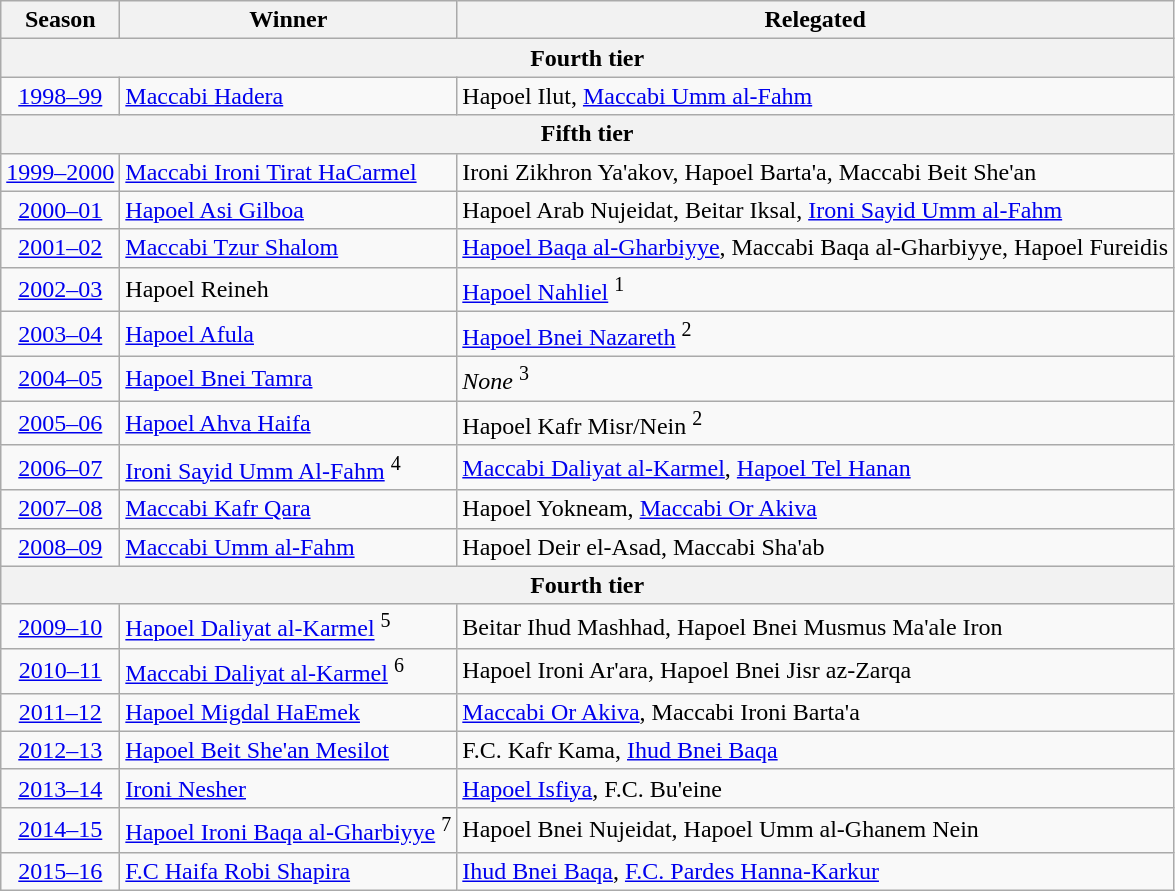<table class="wikitable" style="text-align:left">
<tr>
<th>Season</th>
<th>Winner</th>
<th>Relegated</th>
</tr>
<tr>
<th colspan=3>Fourth tier</th>
</tr>
<tr>
<td align="center"><a href='#'>1998–99</a></td>
<td><a href='#'>Maccabi Hadera</a></td>
<td>Hapoel Ilut, <a href='#'>Maccabi Umm al-Fahm</a></td>
</tr>
<tr>
<th colspan=3>Fifth tier</th>
</tr>
<tr>
<td align="center"><a href='#'>1999–2000</a></td>
<td><a href='#'>Maccabi Ironi Tirat HaCarmel</a></td>
<td>Ironi Zikhron Ya'akov, Hapoel Barta'a, Maccabi Beit She'an</td>
</tr>
<tr>
<td align="center"><a href='#'>2000–01</a></td>
<td><a href='#'>Hapoel Asi Gilboa</a></td>
<td>Hapoel Arab Nujeidat, Beitar Iksal, <a href='#'>Ironi Sayid Umm al-Fahm</a></td>
</tr>
<tr>
<td align="center"><a href='#'>2001–02</a></td>
<td><a href='#'>Maccabi Tzur Shalom</a></td>
<td><a href='#'>Hapoel Baqa al-Gharbiyye</a>, Maccabi Baqa al-Gharbiyye, Hapoel Fureidis</td>
</tr>
<tr>
<td align="center"><a href='#'>2002–03</a></td>
<td>Hapoel Reineh</td>
<td><a href='#'>Hapoel Nahliel</a> <sup>1</sup></td>
</tr>
<tr>
<td align="center"><a href='#'>2003–04</a></td>
<td><a href='#'>Hapoel Afula</a></td>
<td><a href='#'>Hapoel Bnei Nazareth</a> <sup>2</sup></td>
</tr>
<tr>
<td align="center"><a href='#'>2004–05</a></td>
<td><a href='#'>Hapoel Bnei Tamra</a></td>
<td><em>None</em> <sup>3</sup></td>
</tr>
<tr>
<td align="center"><a href='#'>2005–06</a></td>
<td><a href='#'>Hapoel Ahva Haifa</a></td>
<td>Hapoel Kafr Misr/Nein <sup>2</sup></td>
</tr>
<tr>
<td align="center"><a href='#'>2006–07</a></td>
<td><a href='#'>Ironi Sayid Umm Al-Fahm</a> <sup>4</sup></td>
<td><a href='#'>Maccabi Daliyat al-Karmel</a>, <a href='#'>Hapoel Tel Hanan</a></td>
</tr>
<tr>
<td align="center"><a href='#'>2007–08</a></td>
<td><a href='#'>Maccabi Kafr Qara</a></td>
<td>Hapoel Yokneam, <a href='#'>Maccabi Or Akiva</a></td>
</tr>
<tr>
<td align="center"><a href='#'>2008–09</a></td>
<td><a href='#'>Maccabi Umm al-Fahm</a></td>
<td>Hapoel Deir el-Asad, Maccabi Sha'ab</td>
</tr>
<tr>
<th colspan=3>Fourth tier</th>
</tr>
<tr>
<td align="center"><a href='#'>2009–10</a></td>
<td><a href='#'>Hapoel Daliyat al-Karmel</a> <sup>5</sup></td>
<td>Beitar Ihud Mashhad, Hapoel Bnei Musmus Ma'ale Iron</td>
</tr>
<tr>
<td align="center"><a href='#'>2010–11</a></td>
<td><a href='#'>Maccabi Daliyat al-Karmel</a> <sup>6</sup></td>
<td>Hapoel Ironi Ar'ara, Hapoel Bnei Jisr az-Zarqa</td>
</tr>
<tr>
<td align="center"><a href='#'>2011–12</a></td>
<td><a href='#'>Hapoel Migdal HaEmek</a></td>
<td><a href='#'>Maccabi Or Akiva</a>, Maccabi Ironi Barta'a</td>
</tr>
<tr>
<td align="center"><a href='#'>2012–13</a></td>
<td><a href='#'>Hapoel Beit She'an Mesilot</a></td>
<td>F.C. Kafr Kama, <a href='#'>Ihud Bnei Baqa</a></td>
</tr>
<tr>
<td align="center"><a href='#'>2013–14</a></td>
<td><a href='#'>Ironi Nesher</a></td>
<td><a href='#'>Hapoel Isfiya</a>, F.C. Bu'eine</td>
</tr>
<tr>
<td align="center"><a href='#'>2014–15</a></td>
<td><a href='#'>Hapoel Ironi Baqa al-Gharbiyye</a> <sup>7</sup></td>
<td>Hapoel Bnei Nujeidat, Hapoel Umm al-Ghanem Nein</td>
</tr>
<tr>
<td align="center"><a href='#'>2015–16</a></td>
<td><a href='#'>F.C Haifa Robi Shapira</a></td>
<td><a href='#'>Ihud Bnei Baqa</a>, <a href='#'>F.C. Pardes Hanna-Karkur</a></td>
</tr>
</table>
